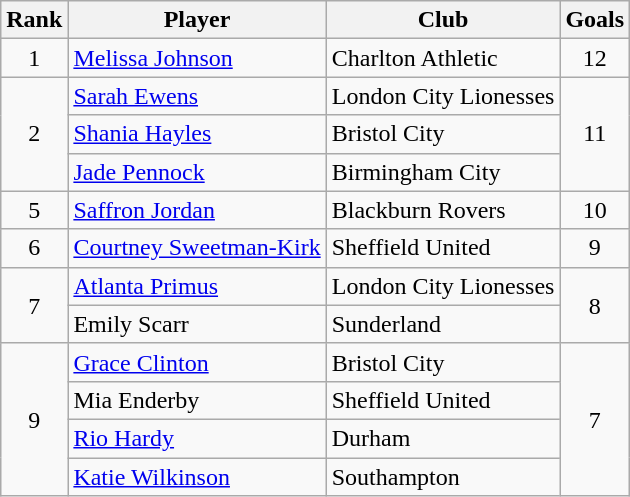<table class="wikitable" style="text-align:center">
<tr>
<th>Rank</th>
<th>Player</th>
<th>Club</th>
<th>Goals</th>
</tr>
<tr>
<td>1</td>
<td align="left"> <a href='#'>Melissa Johnson</a></td>
<td align="left">Charlton Athletic</td>
<td>12</td>
</tr>
<tr>
<td rowspan=3>2</td>
<td align="left"> <a href='#'>Sarah Ewens</a></td>
<td align="left">London City Lionesses</td>
<td rowspan=3>11</td>
</tr>
<tr>
<td align="left"> <a href='#'>Shania Hayles</a></td>
<td align="left">Bristol City</td>
</tr>
<tr>
<td align="left"> <a href='#'>Jade Pennock</a></td>
<td align="left">Birmingham City</td>
</tr>
<tr>
<td>5</td>
<td align="left"> <a href='#'>Saffron Jordan</a></td>
<td align="left">Blackburn Rovers</td>
<td>10</td>
</tr>
<tr>
<td>6</td>
<td align="left"> <a href='#'>Courtney Sweetman-Kirk</a></td>
<td align="left">Sheffield United</td>
<td>9</td>
</tr>
<tr>
<td rowspan=2>7</td>
<td align="left"> <a href='#'>Atlanta Primus</a></td>
<td align="left">London City Lionesses</td>
<td rowspan=2>8</td>
</tr>
<tr>
<td align="left"> Emily Scarr</td>
<td align="left">Sunderland</td>
</tr>
<tr>
<td rowspan=4>9</td>
<td align="left"> <a href='#'>Grace Clinton</a></td>
<td align="left">Bristol City</td>
<td rowspan=4>7</td>
</tr>
<tr>
<td align="left"> Mia Enderby</td>
<td align="left">Sheffield United</td>
</tr>
<tr>
<td align="left"> <a href='#'>Rio Hardy</a></td>
<td align="left">Durham</td>
</tr>
<tr>
<td align="left"> <a href='#'>Katie Wilkinson</a></td>
<td align="left">Southampton</td>
</tr>
</table>
